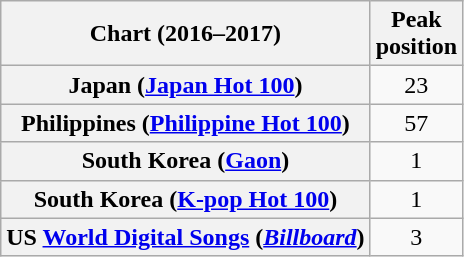<table class="wikitable sortable plainrowheaders" style="text-align:center">
<tr>
<th scope="col">Chart (2016–2017)</th>
<th scope="col">Peak<br>position</th>
</tr>
<tr>
<th scope="row">Japan (<a href='#'>Japan Hot 100</a>)</th>
<td>23</td>
</tr>
<tr>
<th scope="row">Philippines (<a href='#'>Philippine Hot 100</a>)</th>
<td>57</td>
</tr>
<tr>
<th scope="row">South Korea (<a href='#'>Gaon</a>)</th>
<td>1</td>
</tr>
<tr>
<th scope="row">South Korea (<a href='#'>K-pop Hot 100</a>)</th>
<td>1</td>
</tr>
<tr>
<th scope="row">US <a href='#'>World Digital Songs</a> (<em><a href='#'>Billboard</a></em>)</th>
<td>3</td>
</tr>
</table>
